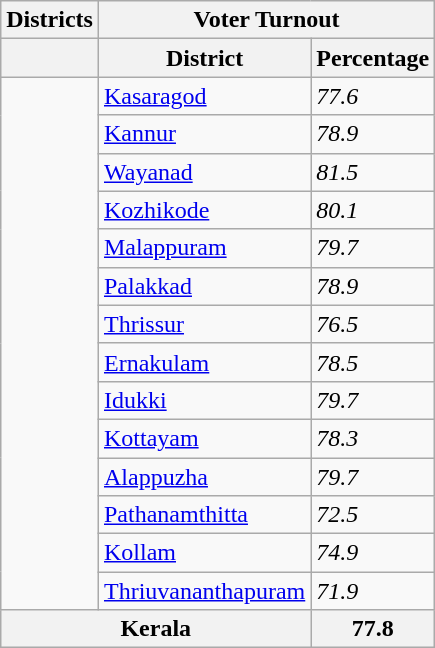<table class="wikitable">
<tr>
<th>Districts</th>
<th colspan="2">Voter Turnout</th>
</tr>
<tr>
<th></th>
<th>District</th>
<th>Percentage</th>
</tr>
<tr>
<td rowspan ="14"></td>
<td><a href='#'>Kasaragod</a></td>
<td><em>77.6</em></td>
</tr>
<tr>
<td><a href='#'>Kannur</a></td>
<td><em>78.9</em></td>
</tr>
<tr>
<td><a href='#'>Wayanad</a></td>
<td><em>81.5</em></td>
</tr>
<tr>
<td><a href='#'>Kozhikode</a></td>
<td><em>80.1</em></td>
</tr>
<tr>
<td><a href='#'>Malappuram</a></td>
<td><em>79.7</em></td>
</tr>
<tr>
<td><a href='#'>Palakkad</a></td>
<td><em>78.9</em></td>
</tr>
<tr>
<td><a href='#'>Thrissur</a></td>
<td><em>76.5</em></td>
</tr>
<tr>
<td><a href='#'>Ernakulam</a></td>
<td><em>78.5</em></td>
</tr>
<tr>
<td><a href='#'>Idukki</a></td>
<td><em>79.7</em></td>
</tr>
<tr>
<td><a href='#'>Kottayam</a></td>
<td><em>78.3</em></td>
</tr>
<tr>
<td><a href='#'>Alappuzha</a></td>
<td><em>79.7</em></td>
</tr>
<tr>
<td><a href='#'>Pathanamthitta</a></td>
<td><em>72.5</em></td>
</tr>
<tr>
<td><a href='#'>Kollam</a></td>
<td><em>74.9</em></td>
</tr>
<tr>
<td><a href='#'>Thriuvananthapuram</a></td>
<td><em>71.9</em></td>
</tr>
<tr>
<th colspan="2">Kerala</th>
<th>77.8</th>
</tr>
</table>
